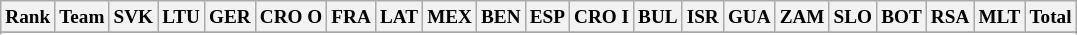<table class="wikitable" style="font-size:80%; text-align:center">
<tr>
<th>Rank</th>
<th>Team</th>
<th>SVK</th>
<th>LTU</th>
<th>GER</th>
<th>CRO O</th>
<th>FRA</th>
<th>LAT</th>
<th>MEX</th>
<th>BEN</th>
<th>ESP</th>
<th>CRO I</th>
<th>BUL</th>
<th>ISR</th>
<th>GUA</th>
<th>ZAM</th>
<th>SLO</th>
<th>BOT</th>
<th>RSA</th>
<th>MLT</th>
<th>Total</th>
</tr>
<tr>
</tr>
<tr>
</tr>
<tr>
</tr>
<tr>
</tr>
<tr>
</tr>
<tr>
</tr>
<tr>
</tr>
<tr>
</tr>
<tr>
</tr>
<tr>
</tr>
<tr>
</tr>
<tr>
</tr>
<tr>
</tr>
<tr>
</tr>
<tr>
</tr>
<tr>
</tr>
<tr>
</tr>
<tr>
</tr>
<tr>
</tr>
<tr>
</tr>
<tr>
</tr>
<tr>
</tr>
<tr>
</tr>
<tr>
</tr>
<tr>
</tr>
<tr>
</tr>
<tr>
</tr>
<tr>
</tr>
<tr>
</tr>
</table>
